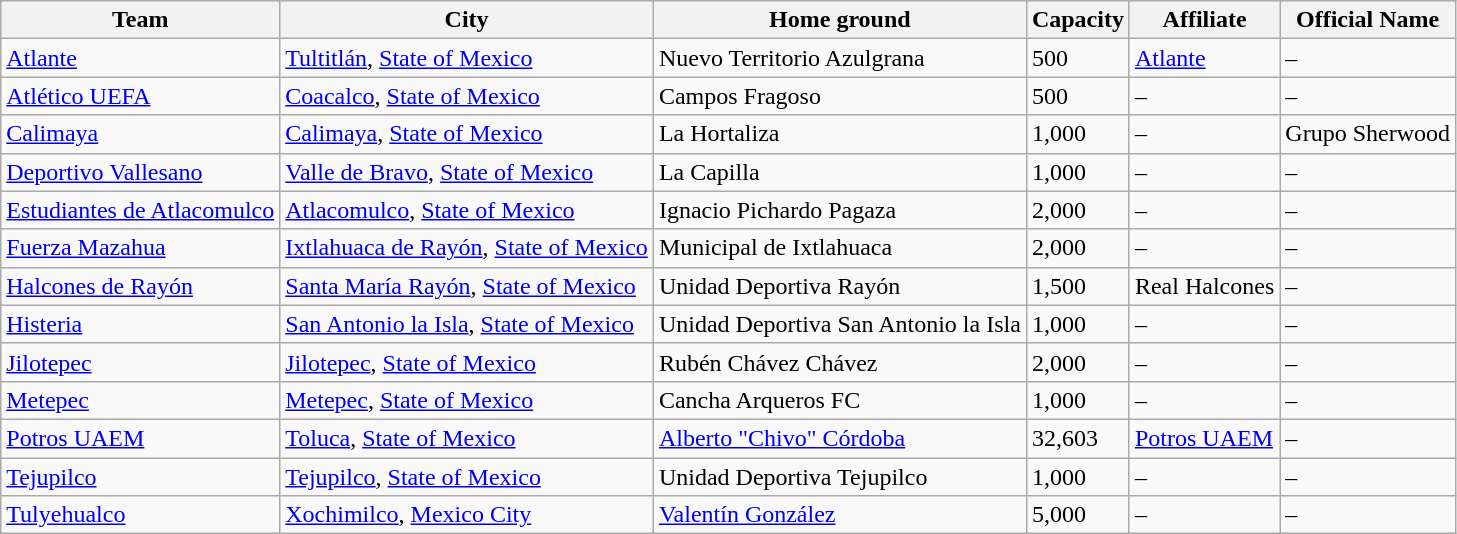<table class="wikitable sortable">
<tr>
<th>Team</th>
<th>City</th>
<th>Home ground</th>
<th>Capacity</th>
<th>Affiliate</th>
<th>Official Name</th>
</tr>
<tr>
<td><a href='#'>Atlante</a></td>
<td><a href='#'>Tultitlán</a>, <a href='#'>State of Mexico</a></td>
<td>Nuevo Territorio Azulgrana</td>
<td>500</td>
<td><a href='#'>Atlante</a></td>
<td>–</td>
</tr>
<tr>
<td><a href='#'>Atlético UEFA</a></td>
<td><a href='#'>Coacalco</a>, <a href='#'>State of Mexico</a></td>
<td>Campos Fragoso</td>
<td>500</td>
<td>–</td>
<td>–</td>
</tr>
<tr>
<td><a href='#'>Calimaya</a></td>
<td><a href='#'>Calimaya</a>, <a href='#'>State of Mexico</a></td>
<td>La Hortaliza</td>
<td>1,000</td>
<td>–</td>
<td>Grupo Sherwood</td>
</tr>
<tr>
<td><a href='#'>Deportivo Vallesano</a></td>
<td><a href='#'>Valle de Bravo</a>, <a href='#'>State of Mexico</a></td>
<td>La Capilla</td>
<td>1,000</td>
<td>–</td>
<td>–</td>
</tr>
<tr>
<td><a href='#'>Estudiantes de Atlacomulco</a></td>
<td><a href='#'>Atlacomulco</a>, <a href='#'>State of Mexico</a></td>
<td>Ignacio Pichardo Pagaza</td>
<td>2,000</td>
<td>–</td>
<td>–</td>
</tr>
<tr>
<td><a href='#'>Fuerza Mazahua</a></td>
<td><a href='#'>Ixtlahuaca de Rayón</a>, <a href='#'>State of Mexico</a></td>
<td>Municipal de Ixtlahuaca</td>
<td>2,000</td>
<td>–</td>
<td>–</td>
</tr>
<tr>
<td><a href='#'>Halcones de Rayón</a></td>
<td><a href='#'>Santa María Rayón</a>, <a href='#'>State of Mexico</a></td>
<td>Unidad Deportiva Rayón</td>
<td>1,500</td>
<td>Real Halcones</td>
<td>–</td>
</tr>
<tr>
<td><a href='#'>Histeria</a></td>
<td><a href='#'>San Antonio la Isla</a>, <a href='#'>State of Mexico</a></td>
<td>Unidad Deportiva San Antonio la Isla</td>
<td>1,000</td>
<td>–</td>
<td>–</td>
</tr>
<tr>
<td><a href='#'>Jilotepec</a></td>
<td><a href='#'>Jilotepec</a>, <a href='#'>State of Mexico</a></td>
<td>Rubén Chávez Chávez</td>
<td>2,000</td>
<td>–</td>
<td>–</td>
</tr>
<tr>
<td><a href='#'>Metepec</a></td>
<td><a href='#'>Metepec</a>, <a href='#'>State of Mexico</a></td>
<td>Cancha Arqueros FC</td>
<td>1,000</td>
<td>–</td>
<td>–</td>
</tr>
<tr>
<td><a href='#'>Potros UAEM</a></td>
<td><a href='#'>Toluca</a>, <a href='#'>State of Mexico</a></td>
<td><a href='#'>Alberto "Chivo" Córdoba</a></td>
<td>32,603</td>
<td><a href='#'>Potros UAEM</a></td>
<td>–</td>
</tr>
<tr>
<td><a href='#'>Tejupilco</a></td>
<td><a href='#'>Tejupilco</a>, <a href='#'>State of Mexico</a></td>
<td>Unidad Deportiva Tejupilco</td>
<td>1,000</td>
<td>–</td>
<td>–</td>
</tr>
<tr>
<td><a href='#'>Tulyehualco</a></td>
<td><a href='#'>Xochimilco</a>, <a href='#'>Mexico City</a></td>
<td><a href='#'>Valentín González</a></td>
<td>5,000</td>
<td>–</td>
<td>–</td>
</tr>
</table>
